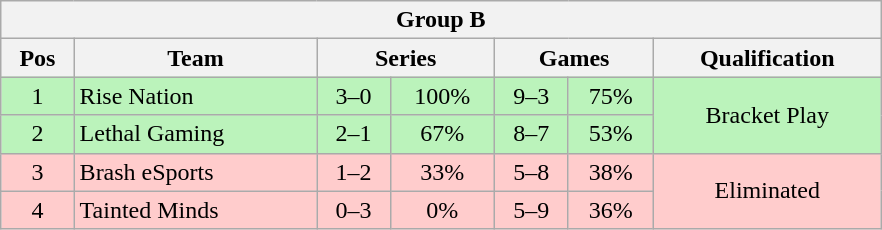<table class="wikitable" style="display: inline-table; margin-left: 50px;width: 46.5%;">
<tr>
<th colspan="7">Group B</th>
</tr>
<tr>
<th>Pos</th>
<th>Team</th>
<th colspan="2">Series</th>
<th colspan="2">Games</th>
<th>Qualification</th>
</tr>
<tr>
<td style="text-align:center; background:#BBF3BB;">1</td>
<td style="text-align:left; background:#BBF3BB;">Rise Nation</td>
<td style="text-align:center; background:#BBF3BB;">3–0</td>
<td style="text-align:center; background:#BBF3BB;">100%</td>
<td style="text-align:center; background:#BBF3BB;">9–3</td>
<td style="text-align:center; background:#BBF3BB;">75%</td>
<td style="text-align:center; background:#BBF3BB;" rowspan="2">Bracket Play</td>
</tr>
<tr>
<td style="text-align:center; background:#BBF3BB;">2</td>
<td style="text-align:left; background:#BBF3BB;">Lethal Gaming</td>
<td style="text-align:center; background:#BBF3BB;">2–1</td>
<td style="text-align:center; background:#BBF3BB;">67%</td>
<td style="text-align:center; background:#BBF3BB;">8–7</td>
<td style="text-align:center; background:#BBF3BB;">53%</td>
</tr>
<tr>
<td style="text-align:center; background:#FFCCCC;">3</td>
<td style="text-align:left; background:#FFCCCC;">Brash eSports</td>
<td style="text-align:center; background:#FFCCCC;">1–2</td>
<td style="text-align:center; background:#FFCCCC;">33%</td>
<td style="text-align:center; background:#FFCCCC;">5–8</td>
<td style="text-align:center; background:#FFCCCC;">38%</td>
<td style="text-align:center; background:#FFCCCC;" rowspan="2">Eliminated</td>
</tr>
<tr>
<td style="text-align:center; background:#FFCCCC;">4</td>
<td style="text-align:left; background:#FFCCCC;">Tainted Minds</td>
<td style="text-align:center; background:#FFCCCC;">0–3</td>
<td style="text-align:center; background:#FFCCCC;">0%</td>
<td style="text-align:center; background:#FFCCCC;">5–9</td>
<td style="text-align:center; background:#FFCCCC;">36%</td>
</tr>
</table>
